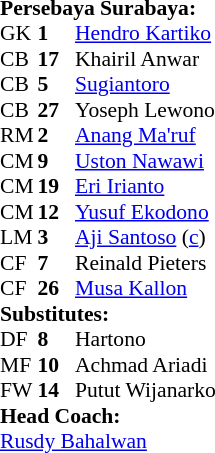<table style="font-size: 90%" cellspacing="0" cellpadding="0">
<tr>
<td colspan="4"><strong>Persebaya Surabaya:</strong></td>
</tr>
<tr>
<th width="25"></th>
<th width="25"></th>
</tr>
<tr>
<td>GK</td>
<td><strong>1</strong></td>
<td> <a href='#'>Hendro Kartiko</a></td>
</tr>
<tr>
<td>CB</td>
<td><strong>17</strong></td>
<td> Khairil Anwar</td>
</tr>
<tr>
<td>CB</td>
<td><strong>5</strong></td>
<td> <a href='#'>Sugiantoro</a></td>
</tr>
<tr>
<td>CB</td>
<td><strong>27</strong></td>
<td> Yoseph Lewono</td>
</tr>
<tr>
<td>RM</td>
<td><strong>2</strong></td>
<td> <a href='#'>Anang Ma'ruf</a></td>
<td></td>
<td></td>
</tr>
<tr>
<td>CM</td>
<td><strong>9</strong></td>
<td> <a href='#'>Uston Nawawi</a></td>
</tr>
<tr>
<td>CM</td>
<td><strong>19</strong></td>
<td> <a href='#'>Eri Irianto</a></td>
</tr>
<tr>
<td>CM</td>
<td><strong>12</strong></td>
<td> <a href='#'>Yusuf Ekodono</a></td>
<td></td>
<td></td>
</tr>
<tr>
<td>LM</td>
<td><strong>3</strong></td>
<td> <a href='#'>Aji Santoso</a> (<a href='#'>c</a>)</td>
<td></td>
</tr>
<tr>
<td>CF</td>
<td><strong>7</strong></td>
<td> Reinald Pieters</td>
<td></td>
<td></td>
</tr>
<tr>
<td>CF</td>
<td><strong>26</strong></td>
<td> <a href='#'>Musa Kallon</a></td>
</tr>
<tr>
<td colspan=3><strong>Substitutes:</strong></td>
</tr>
<tr>
<td>DF</td>
<td><strong>8</strong></td>
<td> Hartono</td>
<td></td>
<td></td>
</tr>
<tr>
<td>MF</td>
<td><strong>10</strong></td>
<td> Achmad Ariadi</td>
<td></td>
<td></td>
</tr>
<tr>
<td>FW</td>
<td><strong>14</strong></td>
<td> Putut Wijanarko</td>
<td></td>
<td></td>
</tr>
<tr>
<td colspan=3><strong>Head Coach:</strong></td>
</tr>
<tr>
<td colspan="4"> <a href='#'>Rusdy Bahalwan</a></td>
</tr>
</table>
